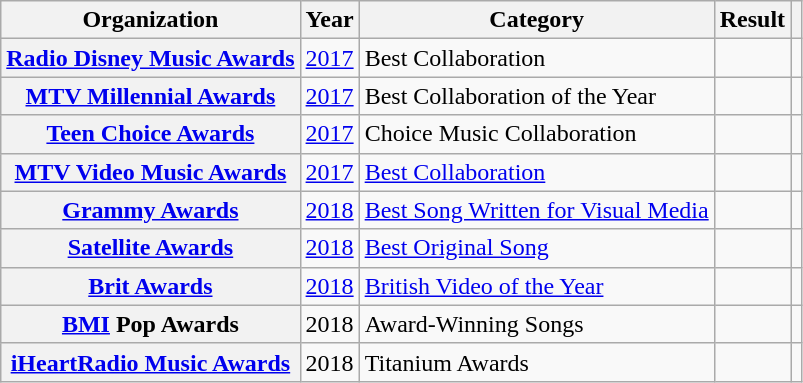<table class="wikitable plainrowheaders">
<tr>
<th>Organization</th>
<th>Year</th>
<th>Category</th>
<th>Result</th>
<th></th>
</tr>
<tr>
<th scope="row"><a href='#'>Radio Disney Music Awards</a></th>
<td><a href='#'>2017</a></td>
<td>Best Collaboration</td>
<td></td>
<td style="text-align:center;"></td>
</tr>
<tr>
<th scope="row"><a href='#'>MTV Millennial Awards</a></th>
<td><a href='#'>2017</a></td>
<td>Best Collaboration of the Year</td>
<td></td>
<td style="text-align:center;"></td>
</tr>
<tr>
<th scope="row"><a href='#'>Teen Choice Awards</a></th>
<td><a href='#'>2017</a></td>
<td>Choice Music Collaboration</td>
<td></td>
<td style="text-align:center;"></td>
</tr>
<tr>
<th scope="row"><a href='#'>MTV Video Music Awards</a></th>
<td><a href='#'>2017</a></td>
<td><a href='#'>Best Collaboration</a></td>
<td></td>
<td style="text-align:center;"></td>
</tr>
<tr>
<th scope="row"><a href='#'>Grammy Awards</a></th>
<td><a href='#'>2018</a></td>
<td><a href='#'>Best Song Written for Visual Media</a></td>
<td></td>
<td style="text-align:center;"></td>
</tr>
<tr>
<th scope="row"><a href='#'>Satellite Awards</a></th>
<td><a href='#'>2018</a></td>
<td><a href='#'>Best Original Song</a></td>
<td></td>
<td style="text-align:center;"></td>
</tr>
<tr>
<th scope="row"><a href='#'>Brit Awards</a></th>
<td><a href='#'>2018</a></td>
<td><a href='#'>British Video of the Year</a></td>
<td></td>
<td style="text-align:center;"></td>
</tr>
<tr>
<th scope="row"><a href='#'>BMI</a> Pop Awards</th>
<td>2018</td>
<td>Award-Winning Songs</td>
<td></td>
<td style="text-align:center;"></td>
</tr>
<tr>
<th scope="row"><a href='#'>iHeartRadio Music Awards</a></th>
<td>2018</td>
<td>Titanium Awards</td>
<td></td>
<td style="text-align:center;"></td>
</tr>
</table>
